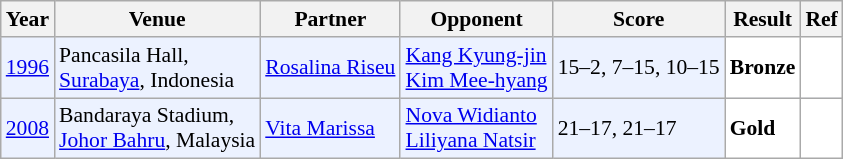<table class="sortable wikitable" style="font-size: 90%">
<tr>
<th>Year</th>
<th>Venue</th>
<th>Partner</th>
<th>Opponent</th>
<th>Score</th>
<th>Result</th>
<th>Ref</th>
</tr>
<tr style="background:#ECF2FF">
<td align="center"><a href='#'>1996</a></td>
<td align="left">Pancasila Hall,<br><a href='#'>Surabaya</a>, Indonesia</td>
<td align="left"> <a href='#'>Rosalina Riseu</a></td>
<td align="left"> <a href='#'>Kang Kyung-jin</a><br> <a href='#'>Kim Mee-hyang</a></td>
<td align="left">15–2, 7–15, 10–15</td>
<td style="text-align:left; background:white"> <strong>Bronze</strong></td>
<td style="text-align:center; background:white"></td>
</tr>
<tr style="background:#ECF2FF">
<td align="center"><a href='#'>2008</a></td>
<td align="left">Bandaraya Stadium,<br><a href='#'>Johor Bahru</a>, Malaysia</td>
<td align="left"> <a href='#'>Vita Marissa</a></td>
<td align="left"> <a href='#'>Nova Widianto</a><br> <a href='#'>Liliyana Natsir</a></td>
<td align="left">21–17, 21–17</td>
<td style="text-align:left; background:white"> <strong>Gold</strong></td>
<td style="text-align:center; background:white"></td>
</tr>
</table>
